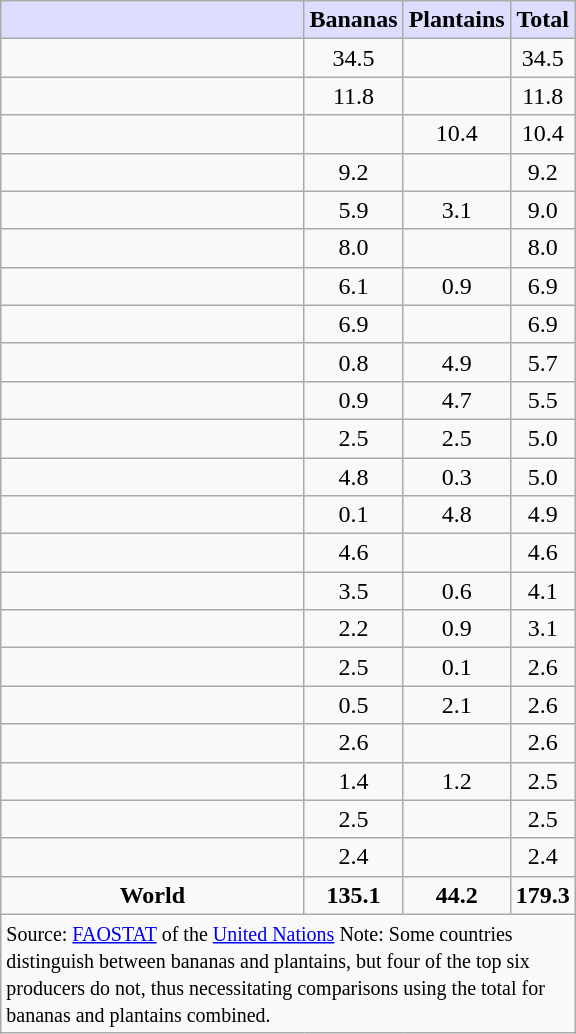<table class="wikitable floatright" style="width:24em; margin-left: 1em;">
<tr>
<th style="background:#ddf; width:70%;"></th>
<th style="background:#ddf; width:10%;">Bananas</th>
<th style="background:#ddf; width:10%;">Plantains</th>
<th style="background:#ddf; width:10%;">Total</th>
</tr>
<tr>
<td></td>
<td style="text-align:center;">34.5</td>
<td> </td>
<td style="text-align:center;">34.5</td>
</tr>
<tr>
<td></td>
<td style="text-align:center;">11.8</td>
<td> </td>
<td style="text-align:center;">11.8</td>
</tr>
<tr>
<td></td>
<td style="text-align:center;"></td>
<td style="text-align:center;">10.4</td>
<td style="text-align:center;">10.4</td>
</tr>
<tr>
<td></td>
<td style="text-align:center;">9.2</td>
<td> </td>
<td style="text-align:center;">9.2</td>
</tr>
<tr>
<td></td>
<td style="text-align:center;">5.9</td>
<td style="text-align:center;">3.1</td>
<td style="text-align:center;">9.0</td>
</tr>
<tr>
<td></td>
<td style="text-align:center;">8.0</td>
<td style="text-align:center;"></td>
<td style="text-align:center;">8.0</td>
</tr>
<tr>
<td></td>
<td style="text-align:center;">6.1</td>
<td style="text-align:center;">0.9</td>
<td style="text-align:center;">6.9</td>
</tr>
<tr>
<td></td>
<td style="text-align:center;">6.9</td>
<td> </td>
<td style="text-align:center;">6.9</td>
</tr>
<tr>
<td></td>
<td style="text-align:center;">0.8</td>
<td style="text-align:center;">4.9</td>
<td style="text-align:center;">5.7</td>
</tr>
<tr>
<td></td>
<td style="text-align:center;">0.9</td>
<td style="text-align:center;">4.7</td>
<td style="text-align:center;">5.5</td>
</tr>
<tr>
<td></td>
<td style="text-align:center;">2.5</td>
<td style="text-align:center;">2.5</td>
<td style="text-align:center;">5.0</td>
</tr>
<tr>
<td></td>
<td style="text-align:center;">4.8</td>
<td style="text-align:center;">0.3</td>
<td style="text-align:center;">5.0</td>
</tr>
<tr>
<td></td>
<td style="text-align:center;">0.1</td>
<td style="text-align:center;">4.8</td>
<td style="text-align:center;">4.9</td>
</tr>
<tr>
<td></td>
<td style="text-align:center;">4.6</td>
<td> </td>
<td style="text-align:center;">4.6</td>
</tr>
<tr>
<td></td>
<td style="text-align:center;">3.5</td>
<td style="text-align:center;">0.6</td>
<td style="text-align:center;">4.1</td>
</tr>
<tr>
<td></td>
<td style="text-align:center;">2.2</td>
<td style="text-align:center;">0.9</td>
<td style="text-align:center;">3.1</td>
</tr>
<tr>
<td></td>
<td style="text-align:center;">2.5</td>
<td style="text-align:center;">0.1</td>
<td style="text-align:center;">2.6</td>
</tr>
<tr>
<td></td>
<td style="text-align:center;">0.5</td>
<td style="text-align:center;">2.1</td>
<td style="text-align:center;">2.6</td>
</tr>
<tr>
<td></td>
<td style="text-align:center;">2.6</td>
<td></td>
<td style="text-align:center;">2.6</td>
</tr>
<tr>
<td></td>
<td style="text-align:center;">1.4</td>
<td style="text-align:center;">1.2</td>
<td style="text-align:center;">2.5</td>
</tr>
<tr>
<td></td>
<td style="text-align:center;">2.5</td>
<td></td>
<td style="text-align:center;">2.5</td>
</tr>
<tr>
<td></td>
<td style="text-align:center;">2.4</td>
<td style="text-align:center;"></td>
<td style="text-align:center;">2.4</td>
</tr>
<tr>
<td style="text-align: center;"><strong>World</strong></td>
<td style="text-align:center;"><strong>135.1</strong></td>
<td style="text-align:center;"><strong>44.2</strong></td>
<td style="text-align:center;"><strong>179.3</strong></td>
</tr>
<tr>
<td colspan=4><small>Source: <a href='#'>FAOSTAT</a> of the <a href='#'>United Nations</a> Note: Some countries distinguish between bananas and plantains, but four of the top six producers do not, thus necessitating comparisons using the total for bananas and plantains combined.</small></td>
</tr>
</table>
